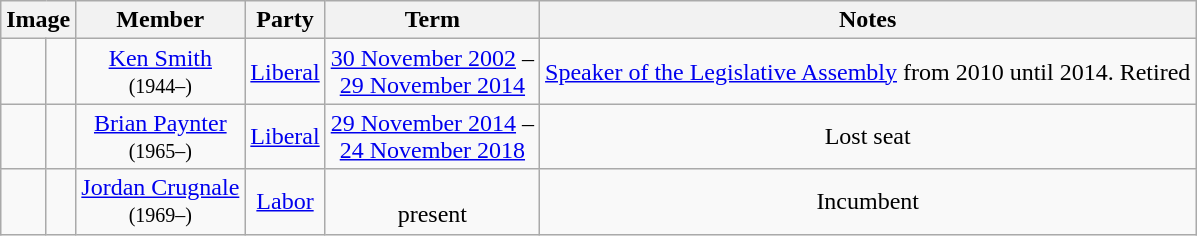<table class="wikitable" style="text-align:center">
<tr>
<th colspan=2>Image</th>
<th>Member</th>
<th>Party</th>
<th>Term</th>
<th>Notes</th>
</tr>
<tr>
<td> </td>
<td></td>
<td><a href='#'>Ken Smith</a><br><small>(1944–)</small></td>
<td><a href='#'>Liberal</a></td>
<td><a href='#'>30 November 2002</a> –<br><a href='#'>29 November 2014</a></td>
<td><a href='#'>Speaker of the Legislative Assembly</a> from 2010 until 2014. Retired</td>
</tr>
<tr>
<td> </td>
<td></td>
<td><a href='#'>Brian Paynter</a><br><small>(1965–)</small></td>
<td><a href='#'>Liberal</a></td>
<td><a href='#'>29 November 2014</a> –<br><a href='#'>24 November 2018</a></td>
<td>Lost seat</td>
</tr>
<tr>
<td> </td>
<td></td>
<td><a href='#'>Jordan Crugnale</a><br><small>(1969–)</small></td>
<td><a href='#'>Labor</a></td>
<td><br>present</td>
<td>Incumbent</td>
</tr>
</table>
